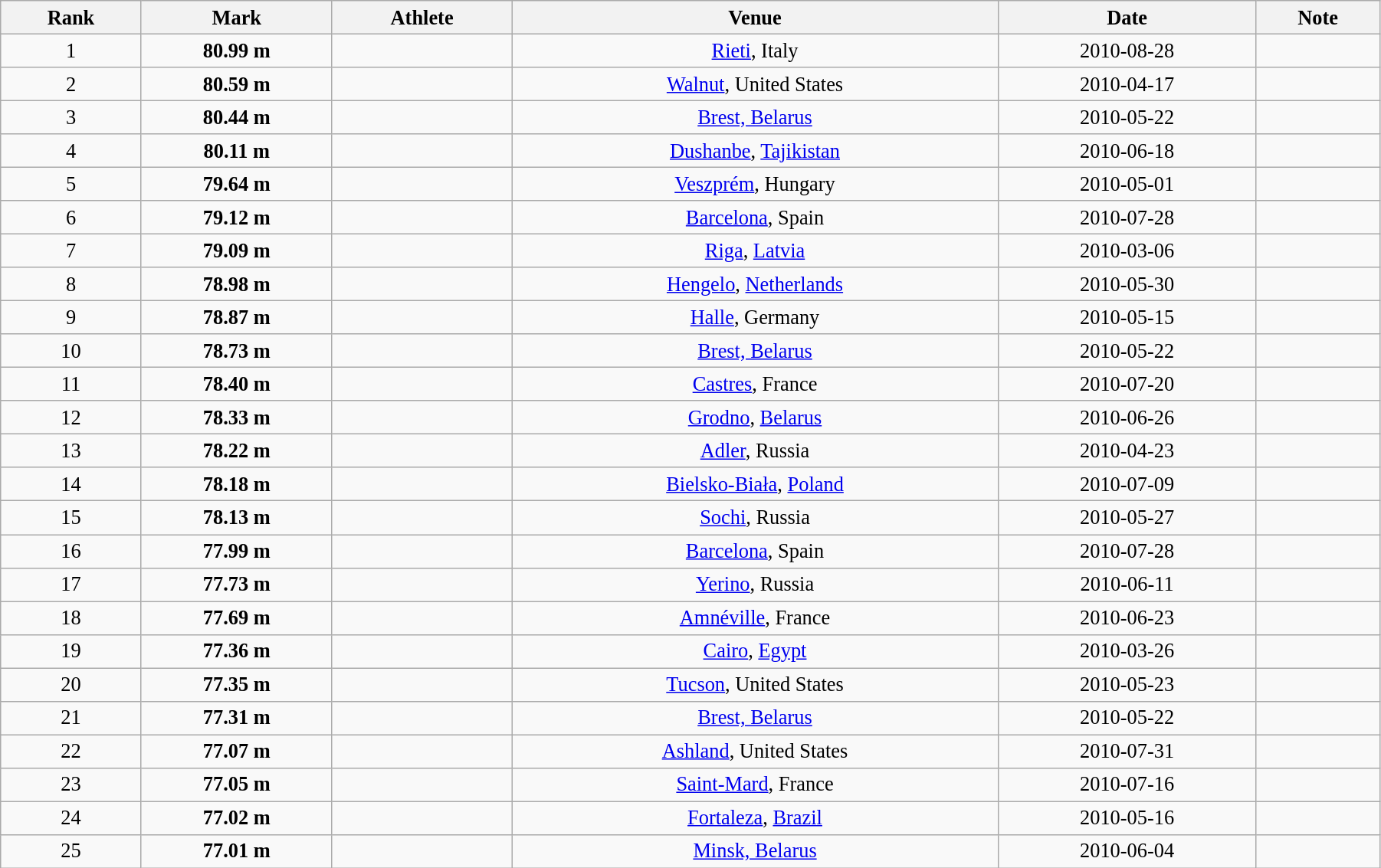<table class="wikitable" style=" text-align:center; font-size:110%;" width="95%">
<tr>
<th>Rank</th>
<th>Mark</th>
<th>Athlete</th>
<th>Venue</th>
<th>Date</th>
<th>Note</th>
</tr>
<tr>
<td>1</td>
<td><strong>80.99 m</strong></td>
<td align=left></td>
<td><a href='#'>Rieti</a>, Italy</td>
<td>2010-08-28</td>
<td></td>
</tr>
<tr>
<td>2</td>
<td><strong>80.59 m</strong></td>
<td align=left></td>
<td><a href='#'>Walnut</a>, United States</td>
<td>2010-04-17</td>
<td></td>
</tr>
<tr>
<td>3</td>
<td><strong>80.44 m</strong></td>
<td align=left></td>
<td><a href='#'>Brest, Belarus</a></td>
<td>2010-05-22</td>
<td></td>
</tr>
<tr>
<td>4</td>
<td><strong>80.11 m</strong></td>
<td align=left></td>
<td><a href='#'>Dushanbe</a>, <a href='#'>Tajikistan</a></td>
<td>2010-06-18</td>
<td></td>
</tr>
<tr>
<td>5</td>
<td><strong>79.64 m</strong></td>
<td align=left></td>
<td><a href='#'>Veszprém</a>, Hungary</td>
<td>2010-05-01</td>
<td></td>
</tr>
<tr>
<td>6</td>
<td><strong>79.12 m</strong></td>
<td align=left></td>
<td><a href='#'>Barcelona</a>, Spain</td>
<td>2010-07-28</td>
<td></td>
</tr>
<tr>
<td>7</td>
<td><strong>79.09 m</strong></td>
<td align=left></td>
<td><a href='#'>Riga</a>, <a href='#'>Latvia</a></td>
<td>2010-03-06</td>
<td></td>
</tr>
<tr>
<td>8</td>
<td><strong>78.98 m</strong></td>
<td align=left></td>
<td><a href='#'>Hengelo</a>, <a href='#'>Netherlands</a></td>
<td>2010-05-30</td>
<td></td>
</tr>
<tr>
<td>9</td>
<td><strong>78.87 m</strong></td>
<td align=left></td>
<td><a href='#'>Halle</a>, Germany</td>
<td>2010-05-15</td>
<td></td>
</tr>
<tr>
<td>10</td>
<td><strong>78.73 m</strong></td>
<td align=left></td>
<td><a href='#'>Brest, Belarus</a></td>
<td>2010-05-22</td>
<td></td>
</tr>
<tr>
<td>11</td>
<td><strong>78.40 m</strong></td>
<td align=left></td>
<td><a href='#'>Castres</a>, France</td>
<td>2010-07-20</td>
<td></td>
</tr>
<tr>
<td>12</td>
<td><strong>78.33 m</strong></td>
<td align=left></td>
<td><a href='#'>Grodno</a>, <a href='#'>Belarus</a></td>
<td>2010-06-26</td>
<td></td>
</tr>
<tr>
<td>13</td>
<td><strong>78.22 m</strong></td>
<td align=left></td>
<td><a href='#'>Adler</a>, Russia</td>
<td>2010-04-23</td>
<td></td>
</tr>
<tr>
<td>14</td>
<td><strong>78.18 m</strong></td>
<td align=left></td>
<td><a href='#'>Bielsko-Biała</a>, <a href='#'>Poland</a></td>
<td>2010-07-09</td>
<td></td>
</tr>
<tr>
<td>15</td>
<td><strong>78.13 m</strong></td>
<td align=left></td>
<td><a href='#'>Sochi</a>, Russia</td>
<td>2010-05-27</td>
<td></td>
</tr>
<tr>
<td>16</td>
<td><strong>77.99 m</strong></td>
<td align=left></td>
<td><a href='#'>Barcelona</a>, Spain</td>
<td>2010-07-28</td>
<td></td>
</tr>
<tr>
<td>17</td>
<td><strong>77.73 m</strong></td>
<td align=left></td>
<td><a href='#'>Yerino</a>, Russia</td>
<td>2010-06-11</td>
<td></td>
</tr>
<tr>
<td>18</td>
<td><strong>77.69 m</strong></td>
<td align=left></td>
<td><a href='#'>Amnéville</a>, France</td>
<td>2010-06-23</td>
<td></td>
</tr>
<tr>
<td>19</td>
<td><strong>77.36 m</strong></td>
<td align=left></td>
<td><a href='#'>Cairo</a>, <a href='#'>Egypt</a></td>
<td>2010-03-26</td>
<td></td>
</tr>
<tr>
<td>20</td>
<td><strong>77.35 m</strong></td>
<td align=left></td>
<td><a href='#'>Tucson</a>, United States</td>
<td>2010-05-23</td>
<td></td>
</tr>
<tr>
<td>21</td>
<td><strong>77.31 m</strong></td>
<td align=left></td>
<td><a href='#'>Brest, Belarus</a></td>
<td>2010-05-22</td>
<td></td>
</tr>
<tr>
<td>22</td>
<td><strong>77.07 m</strong></td>
<td align=left></td>
<td><a href='#'>Ashland</a>, United States</td>
<td>2010-07-31</td>
<td></td>
</tr>
<tr>
<td>23</td>
<td><strong>77.05 m</strong></td>
<td align=left></td>
<td><a href='#'>Saint-Mard</a>, France</td>
<td>2010-07-16</td>
<td></td>
</tr>
<tr>
<td>24</td>
<td><strong>77.02 m</strong></td>
<td align=left></td>
<td><a href='#'>Fortaleza</a>, <a href='#'>Brazil</a></td>
<td>2010-05-16</td>
<td></td>
</tr>
<tr>
<td>25</td>
<td><strong>77.01 m</strong></td>
<td align=left></td>
<td><a href='#'>Minsk, Belarus</a></td>
<td>2010-06-04</td>
<td></td>
</tr>
</table>
